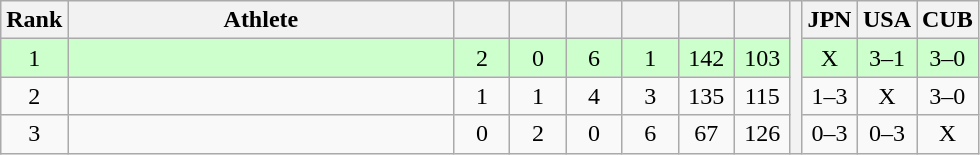<table class="wikitable" style="text-align:center">
<tr>
<th>Rank</th>
<th width=250>Athlete</th>
<th width=30></th>
<th width=30></th>
<th width=30></th>
<th width=30></th>
<th width=30></th>
<th width=30></th>
<th rowspan=4></th>
<th width=30>JPN</th>
<th width=30>USA</th>
<th width=30>CUB</th>
</tr>
<tr bgcolor=#ccffcc>
<td>1</td>
<td align=left></td>
<td>2</td>
<td>0</td>
<td>6</td>
<td>1</td>
<td>142</td>
<td>103</td>
<td>X</td>
<td>3–1</td>
<td>3–0</td>
</tr>
<tr>
<td>2</td>
<td align=left></td>
<td>1</td>
<td>1</td>
<td>4</td>
<td>3</td>
<td>135</td>
<td>115</td>
<td>1–3</td>
<td>X</td>
<td>3–0</td>
</tr>
<tr>
<td>3</td>
<td align=left></td>
<td>0</td>
<td>2</td>
<td>0</td>
<td>6</td>
<td>67</td>
<td>126</td>
<td>0–3</td>
<td>0–3</td>
<td>X</td>
</tr>
</table>
